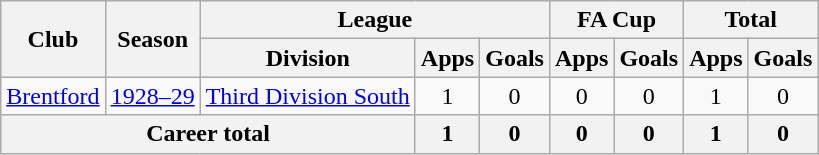<table class="wikitable" style="text-align: center;">
<tr>
<th rowspan="2">Club</th>
<th rowspan="2">Season</th>
<th colspan="3">League</th>
<th colspan="2">FA Cup</th>
<th colspan="2">Total</th>
</tr>
<tr>
<th>Division</th>
<th>Apps</th>
<th>Goals</th>
<th>Apps</th>
<th>Goals</th>
<th>Apps</th>
<th>Goals</th>
</tr>
<tr>
<td><a href='#'>Brentford</a></td>
<td><a href='#'>1928–29</a></td>
<td><a href='#'>Third Division South</a></td>
<td>1</td>
<td>0</td>
<td>0</td>
<td>0</td>
<td>1</td>
<td>0</td>
</tr>
<tr>
<th colspan="3">Career total</th>
<th>1</th>
<th>0</th>
<th>0</th>
<th>0</th>
<th>1</th>
<th>0</th>
</tr>
</table>
